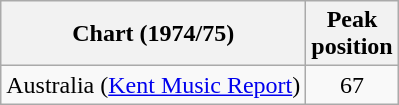<table class="wikitable">
<tr>
<th>Chart (1974/75)</th>
<th>Peak<br>position</th>
</tr>
<tr>
<td>Australia (<a href='#'>Kent Music Report</a>)</td>
<td style="text-align:center;">67</td>
</tr>
</table>
